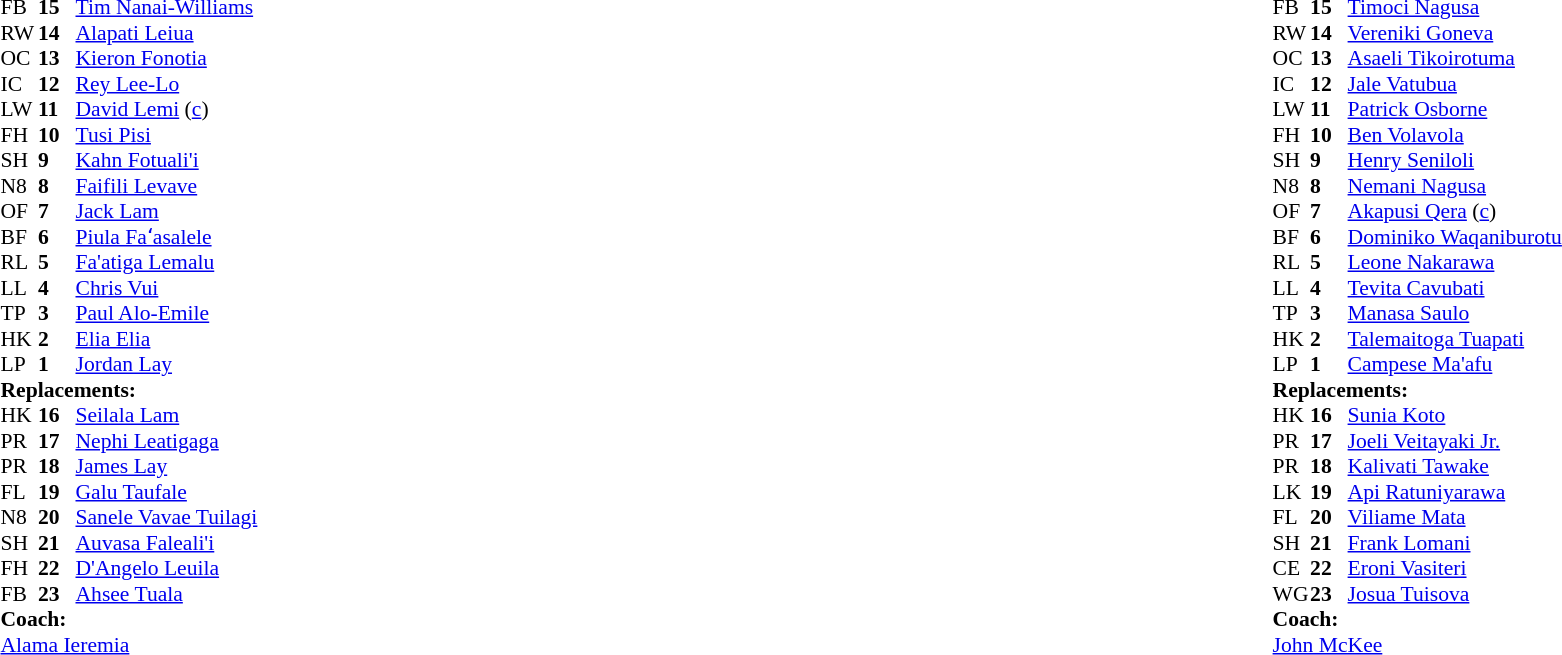<table style="width:100%;">
<tr>
<td style="vertical-align:top; width:50%;"><br><table style="font-size: 90%" cellspacing="0" cellpadding="0">
<tr>
<th width="25"></th>
<th width="25"></th>
</tr>
<tr>
<td>FB</td>
<td><strong>15</strong></td>
<td><a href='#'>Tim Nanai-Williams</a></td>
</tr>
<tr>
<td>RW</td>
<td><strong>14</strong></td>
<td><a href='#'>Alapati Leiua</a></td>
</tr>
<tr>
<td>OC</td>
<td><strong>13</strong></td>
<td><a href='#'>Kieron Fonotia</a></td>
<td></td>
<td></td>
</tr>
<tr>
<td>IC</td>
<td><strong>12</strong></td>
<td><a href='#'>Rey Lee-Lo</a></td>
</tr>
<tr>
<td>LW</td>
<td><strong>11</strong></td>
<td><a href='#'>David Lemi</a> (<a href='#'>c</a>)</td>
<td></td>
<td></td>
</tr>
<tr>
<td>FH</td>
<td><strong>10</strong></td>
<td><a href='#'>Tusi Pisi</a></td>
</tr>
<tr>
<td>SH</td>
<td><strong>9</strong></td>
<td><a href='#'>Kahn Fotuali'i</a></td>
<td></td>
<td></td>
</tr>
<tr>
<td>N8</td>
<td><strong>8</strong></td>
<td><a href='#'>Faifili Levave</a></td>
<td></td>
<td></td>
</tr>
<tr>
<td>OF</td>
<td><strong>7</strong></td>
<td><a href='#'>Jack Lam</a></td>
</tr>
<tr>
<td>BF</td>
<td><strong>6</strong></td>
<td><a href='#'>Piula Faʻasalele</a></td>
<td></td>
<td></td>
</tr>
<tr>
<td>RL</td>
<td><strong>5</strong></td>
<td><a href='#'>Fa'atiga Lemalu</a></td>
</tr>
<tr>
<td>LL</td>
<td><strong>4</strong></td>
<td><a href='#'>Chris Vui</a></td>
</tr>
<tr>
<td>TP</td>
<td><strong>3</strong></td>
<td><a href='#'>Paul Alo-Emile</a></td>
<td></td>
<td></td>
</tr>
<tr>
<td>HK</td>
<td><strong>2</strong></td>
<td><a href='#'>Elia Elia</a></td>
<td></td>
<td></td>
</tr>
<tr>
<td>LP</td>
<td><strong>1</strong></td>
<td><a href='#'>Jordan Lay</a></td>
<td></td>
<td></td>
</tr>
<tr>
<td colspan=3><strong>Replacements:</strong></td>
</tr>
<tr>
<td>HK</td>
<td><strong>16</strong></td>
<td><a href='#'>Seilala Lam</a></td>
<td></td>
<td></td>
</tr>
<tr>
<td>PR</td>
<td><strong>17</strong></td>
<td><a href='#'>Nephi Leatigaga</a></td>
<td></td>
<td></td>
</tr>
<tr>
<td>PR</td>
<td><strong>18</strong></td>
<td><a href='#'>James Lay</a></td>
<td></td>
<td></td>
</tr>
<tr>
<td>FL</td>
<td><strong>19</strong></td>
<td><a href='#'>Galu Taufale</a></td>
<td></td>
<td></td>
</tr>
<tr>
<td>N8</td>
<td><strong>20</strong></td>
<td><a href='#'>Sanele Vavae Tuilagi</a></td>
<td></td>
<td></td>
</tr>
<tr>
<td>SH</td>
<td><strong>21</strong></td>
<td><a href='#'>Auvasa Faleali'i</a></td>
<td></td>
<td></td>
</tr>
<tr>
<td>FH</td>
<td><strong>22</strong></td>
<td><a href='#'>D'Angelo Leuila</a></td>
<td></td>
<td></td>
</tr>
<tr>
<td>FB</td>
<td><strong>23</strong></td>
<td><a href='#'>Ahsee Tuala</a></td>
<td></td>
<td></td>
</tr>
<tr>
<td colspan=3><strong>Coach:</strong></td>
</tr>
<tr>
<td colspan="4"> <a href='#'>Alama Ieremia</a></td>
</tr>
</table>
</td>
<td style="vertical-align:top; width:50%;"><br><table cellspacing="0" cellpadding="0" style="font-size:90%; margin:auto;">
<tr>
<th width="25"></th>
<th width="25"></th>
</tr>
<tr>
<td>FB</td>
<td><strong>15</strong></td>
<td><a href='#'>Timoci Nagusa</a></td>
<td></td>
<td></td>
</tr>
<tr>
<td>RW</td>
<td><strong>14</strong></td>
<td><a href='#'>Vereniki Goneva</a></td>
</tr>
<tr>
<td>OC</td>
<td><strong>13</strong></td>
<td><a href='#'>Asaeli Tikoirotuma</a></td>
<td></td>
<td></td>
</tr>
<tr>
<td>IC</td>
<td><strong>12</strong></td>
<td><a href='#'>Jale Vatubua</a></td>
</tr>
<tr>
<td>LW</td>
<td><strong>11</strong></td>
<td><a href='#'>Patrick Osborne</a></td>
</tr>
<tr>
<td>FH</td>
<td><strong>10</strong></td>
<td><a href='#'>Ben Volavola</a></td>
</tr>
<tr>
<td>SH</td>
<td><strong>9</strong></td>
<td><a href='#'>Henry Seniloli</a></td>
<td></td>
<td></td>
</tr>
<tr>
<td>N8</td>
<td><strong>8</strong></td>
<td><a href='#'>Nemani Nagusa</a></td>
</tr>
<tr>
<td>OF</td>
<td><strong>7</strong></td>
<td><a href='#'>Akapusi Qera</a> (<a href='#'>c</a>)</td>
<td></td>
<td></td>
</tr>
<tr>
<td>BF</td>
<td><strong>6</strong></td>
<td><a href='#'>Dominiko Waqaniburotu</a></td>
</tr>
<tr>
<td>RL</td>
<td><strong>5</strong></td>
<td><a href='#'>Leone Nakarawa</a></td>
</tr>
<tr>
<td>LL</td>
<td><strong>4</strong></td>
<td><a href='#'>Tevita Cavubati</a></td>
<td></td>
<td></td>
</tr>
<tr>
<td>TP</td>
<td><strong>3</strong></td>
<td><a href='#'>Manasa Saulo</a></td>
<td></td>
<td></td>
</tr>
<tr>
<td>HK</td>
<td><strong>2</strong></td>
<td><a href='#'>Talemaitoga Tuapati</a></td>
<td></td>
<td></td>
</tr>
<tr>
<td>LP</td>
<td><strong>1</strong></td>
<td><a href='#'>Campese Ma'afu</a></td>
<td></td>
<td></td>
</tr>
<tr>
<td colspan=3><strong>Replacements:</strong></td>
</tr>
<tr>
<td>HK</td>
<td><strong>16</strong></td>
<td><a href='#'>Sunia Koto</a></td>
<td></td>
<td></td>
</tr>
<tr>
<td>PR</td>
<td><strong>17</strong></td>
<td><a href='#'>Joeli Veitayaki Jr.</a></td>
<td></td>
<td></td>
</tr>
<tr>
<td>PR</td>
<td><strong>18</strong></td>
<td><a href='#'>Kalivati Tawake</a></td>
<td></td>
<td></td>
</tr>
<tr>
<td>LK</td>
<td><strong>19</strong></td>
<td><a href='#'>Api Ratuniyarawa</a></td>
<td></td>
<td></td>
</tr>
<tr>
<td>FL</td>
<td><strong>20</strong></td>
<td><a href='#'>Viliame Mata</a></td>
<td></td>
<td></td>
</tr>
<tr>
<td>SH</td>
<td><strong>21</strong></td>
<td><a href='#'>Frank Lomani</a></td>
<td></td>
<td></td>
</tr>
<tr>
<td>CE</td>
<td><strong>22</strong></td>
<td><a href='#'>Eroni Vasiteri</a></td>
<td></td>
<td></td>
</tr>
<tr>
<td>WG</td>
<td><strong>23</strong></td>
<td><a href='#'>Josua Tuisova</a></td>
<td></td>
<td></td>
</tr>
<tr>
<td colspan=3><strong>Coach:</strong></td>
</tr>
<tr>
<td colspan="4"> <a href='#'>John McKee</a></td>
</tr>
</table>
</td>
</tr>
</table>
